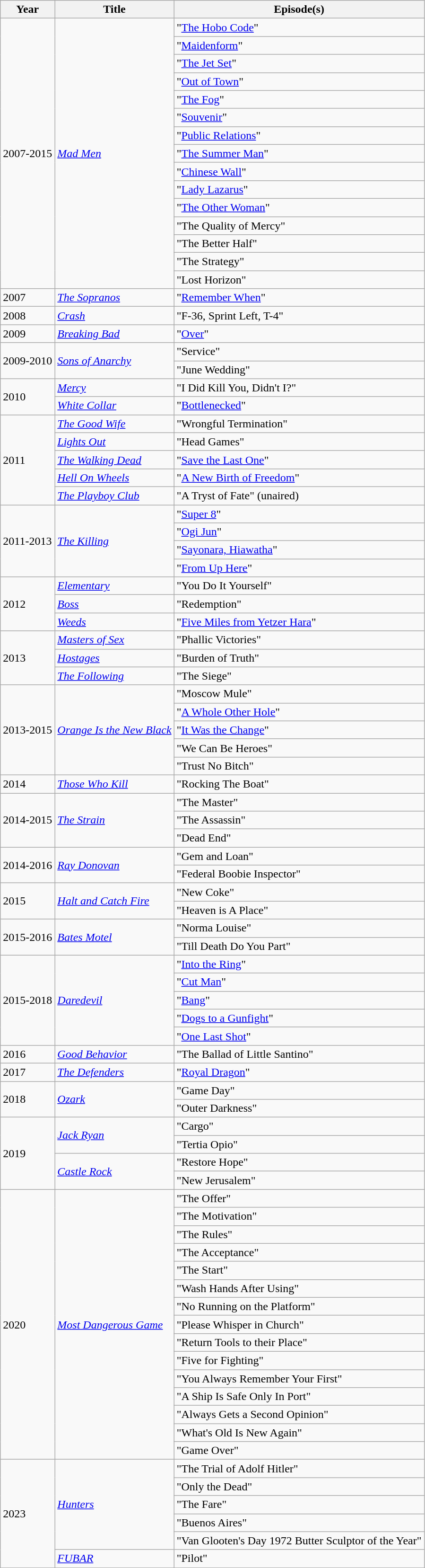<table class="wikitable">
<tr>
<th scope="col">Year</th>
<th scope="col">Title</th>
<th scope="col">Episode(s)</th>
</tr>
<tr>
<td rowspan=15>2007-2015</td>
<td rowspan=15><em><a href='#'>Mad Men</a></em></td>
<td>"<a href='#'>The Hobo Code</a>"</td>
</tr>
<tr>
<td>"<a href='#'>Maidenform</a>"</td>
</tr>
<tr>
<td>"<a href='#'>The Jet Set</a>"</td>
</tr>
<tr>
<td>"<a href='#'>Out of Town</a>"</td>
</tr>
<tr>
<td>"<a href='#'>The Fog</a>"</td>
</tr>
<tr>
<td>"<a href='#'>Souvenir</a>"</td>
</tr>
<tr>
<td>"<a href='#'>Public Relations</a>"</td>
</tr>
<tr>
<td>"<a href='#'>The Summer Man</a>"</td>
</tr>
<tr>
<td>"<a href='#'>Chinese Wall</a>"</td>
</tr>
<tr>
<td>"<a href='#'>Lady Lazarus</a>"</td>
</tr>
<tr>
<td>"<a href='#'>The Other Woman</a>"</td>
</tr>
<tr>
<td>"The Quality of Mercy"</td>
</tr>
<tr>
<td>"The Better Half"</td>
</tr>
<tr>
<td>"The Strategy"</td>
</tr>
<tr>
<td>"Lost Horizon"</td>
</tr>
<tr>
<td>2007</td>
<td><em><a href='#'>The Sopranos</a></em></td>
<td>"<a href='#'>Remember When</a>"</td>
</tr>
<tr>
<td>2008</td>
<td><em><a href='#'>Crash</a></em></td>
<td>"F-36, Sprint Left, T-4"</td>
</tr>
<tr>
<td>2009</td>
<td><em><a href='#'>Breaking Bad</a></em></td>
<td>"<a href='#'>Over</a>"</td>
</tr>
<tr>
<td rowspan=2>2009-2010</td>
<td rowspan=2><em><a href='#'>Sons of Anarchy</a></em></td>
<td>"Service"</td>
</tr>
<tr>
<td>"June Wedding"</td>
</tr>
<tr>
<td rowspan=2>2010</td>
<td><em><a href='#'>Mercy</a></em></td>
<td>"I Did Kill You, Didn't I?"</td>
</tr>
<tr>
<td><em><a href='#'>White Collar</a></em></td>
<td>"<a href='#'>Bottlenecked</a>"</td>
</tr>
<tr>
<td rowspan=5>2011</td>
<td><em><a href='#'>The Good Wife</a></em></td>
<td>"Wrongful Termination"</td>
</tr>
<tr>
<td><em><a href='#'>Lights Out</a></em></td>
<td>"Head Games"</td>
</tr>
<tr>
<td><em><a href='#'>The Walking Dead</a></em></td>
<td>"<a href='#'>Save the Last One</a>"</td>
</tr>
<tr>
<td><em><a href='#'>Hell On Wheels</a></em></td>
<td>"<a href='#'>A New Birth of Freedom</a>"</td>
</tr>
<tr>
<td><em><a href='#'>The Playboy Club</a></em></td>
<td>"A Tryst of Fate" (unaired)</td>
</tr>
<tr>
<td rowspan=4>2011-2013</td>
<td rowspan=4><em><a href='#'>The Killing</a></em></td>
<td>"<a href='#'>Super 8</a>"</td>
</tr>
<tr>
<td>"<a href='#'>Ogi Jun</a>"</td>
</tr>
<tr>
<td>"<a href='#'>Sayonara, Hiawatha</a>"</td>
</tr>
<tr>
<td>"<a href='#'>From Up Here</a>"</td>
</tr>
<tr>
<td rowspan=3>2012</td>
<td><em><a href='#'>Elementary</a></em></td>
<td>"You Do It Yourself"</td>
</tr>
<tr>
<td><em><a href='#'>Boss</a></em></td>
<td>"Redemption"</td>
</tr>
<tr>
<td><em><a href='#'>Weeds</a></em></td>
<td>"<a href='#'>Five Miles from Yetzer Hara</a>"</td>
</tr>
<tr>
<td rowspan=3>2013</td>
<td><em><a href='#'>Masters of Sex</a></em></td>
<td>"Phallic Victories"</td>
</tr>
<tr>
<td><em><a href='#'>Hostages</a></em></td>
<td>"Burden of Truth"</td>
</tr>
<tr>
<td><em><a href='#'>The Following</a></em></td>
<td>"The Siege"</td>
</tr>
<tr>
<td rowspan=5>2013-2015</td>
<td rowspan=5><em><a href='#'>Orange Is the New Black</a></em></td>
<td>"Moscow Mule"</td>
</tr>
<tr>
<td>"<a href='#'>A Whole Other Hole</a>"</td>
</tr>
<tr>
<td>"<a href='#'>It Was the Change</a>"</td>
</tr>
<tr>
<td>"We Can Be Heroes"</td>
</tr>
<tr>
<td>"Trust No Bitch"</td>
</tr>
<tr>
<td>2014</td>
<td><em><a href='#'>Those Who Kill</a></em></td>
<td>"Rocking The Boat"</td>
</tr>
<tr>
<td rowspan=3>2014-2015</td>
<td rowspan=3><em><a href='#'>The Strain</a></em></td>
<td>"The Master"</td>
</tr>
<tr>
<td>"The Assassin"</td>
</tr>
<tr>
<td>"Dead End"</td>
</tr>
<tr>
<td rowspan=2>2014-2016</td>
<td rowspan=2><em><a href='#'>Ray Donovan</a></em></td>
<td>"Gem and Loan"</td>
</tr>
<tr>
<td>"Federal Boobie Inspector"</td>
</tr>
<tr>
<td rowspan=2>2015</td>
<td rowspan=2><em><a href='#'>Halt and Catch Fire</a></em></td>
<td>"New Coke"</td>
</tr>
<tr>
<td>"Heaven is A Place"</td>
</tr>
<tr>
<td rowspan=2>2015-2016</td>
<td rowspan=2><em><a href='#'>Bates Motel</a></em></td>
<td>"Norma Louise"</td>
</tr>
<tr>
<td>"Till Death Do You Part"</td>
</tr>
<tr>
<td rowspan=5>2015-2018</td>
<td rowspan=5><em><a href='#'>Daredevil</a></em></td>
<td>"<a href='#'>Into the Ring</a>"</td>
</tr>
<tr>
<td>"<a href='#'>Cut Man</a>"</td>
</tr>
<tr>
<td>"<a href='#'>Bang</a>"</td>
</tr>
<tr>
<td>"<a href='#'>Dogs to a Gunfight</a>"</td>
</tr>
<tr>
<td>"<a href='#'>One Last Shot</a>"</td>
</tr>
<tr>
<td>2016</td>
<td><em><a href='#'>Good Behavior</a></em></td>
<td>"The Ballad of Little Santino"</td>
</tr>
<tr>
<td>2017</td>
<td><em><a href='#'>The Defenders</a></em></td>
<td>"<a href='#'>Royal Dragon</a>"</td>
</tr>
<tr>
<td rowspan=2>2018</td>
<td rowspan=2><em><a href='#'>Ozark</a></em></td>
<td>"Game Day"</td>
</tr>
<tr>
<td>"Outer Darkness"</td>
</tr>
<tr>
<td rowspan="4">2019</td>
<td rowspan="2"><em><a href='#'>Jack Ryan</a></em></td>
<td>"Cargo"</td>
</tr>
<tr>
<td>"Tertia Opio"</td>
</tr>
<tr>
<td rowspan="2"><em><a href='#'>Castle Rock</a></em></td>
<td>"Restore Hope"</td>
</tr>
<tr>
<td>"New Jerusalem"</td>
</tr>
<tr>
<td rowspan="15">2020</td>
<td rowspan="15"><em><a href='#'>Most Dangerous Game</a></em></td>
<td>"The Offer"</td>
</tr>
<tr>
<td>"The Motivation"</td>
</tr>
<tr>
<td>"The Rules"</td>
</tr>
<tr>
<td>"The Acceptance"</td>
</tr>
<tr>
<td>"The Start"</td>
</tr>
<tr>
<td>"Wash Hands After Using"</td>
</tr>
<tr>
<td>"No Running on the Platform"</td>
</tr>
<tr>
<td>"Please Whisper in Church"</td>
</tr>
<tr>
<td>"Return Tools to their Place"</td>
</tr>
<tr>
<td>"Five for Fighting"</td>
</tr>
<tr>
<td>"You Always Remember Your First"</td>
</tr>
<tr>
<td>"A Ship Is Safe Only In Port"</td>
</tr>
<tr>
<td>"Always Gets a Second Opinion"</td>
</tr>
<tr>
<td>"What's Old Is New Again"</td>
</tr>
<tr>
<td>"Game Over"</td>
</tr>
<tr>
<td rowspan="6">2023</td>
<td rowspan="5"><em><a href='#'>Hunters</a></em></td>
<td>"The Trial of Adolf Hitler"</td>
</tr>
<tr>
<td>"Only the Dead"</td>
</tr>
<tr>
<td>"The Fare"</td>
</tr>
<tr>
<td>"Buenos Aires"</td>
</tr>
<tr>
<td>"Van Glooten's Day 1972 Butter Sculptor of the Year"</td>
</tr>
<tr>
<td><em><a href='#'>FUBAR</a></em></td>
<td>"Pilot"</td>
</tr>
<tr>
</tr>
</table>
